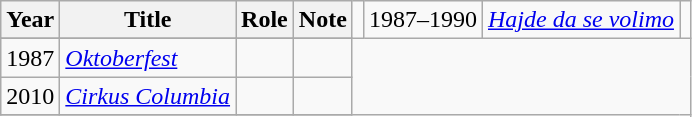<table class="wikitable sortable">
<tr>
<th>Year</th>
<th>Title</th>
<th>Role</th>
<th class="unsortable">Note</th>
<td></td>
<td>1987–1990</td>
<td><em><a href='#'>Hajde da se volimo</a></em></td>
<td></td>
</tr>
<tr 1983 >
</tr>
<tr>
<td>1987</td>
<td><em><a href='#'>Oktoberfest</a></em></td>
<td></td>
<td></td>
</tr>
<tr>
<td>2010</td>
<td><em><a href='#'>Cirkus Columbia</a></em></td>
<td></td>
<td></td>
</tr>
<tr>
</tr>
</table>
